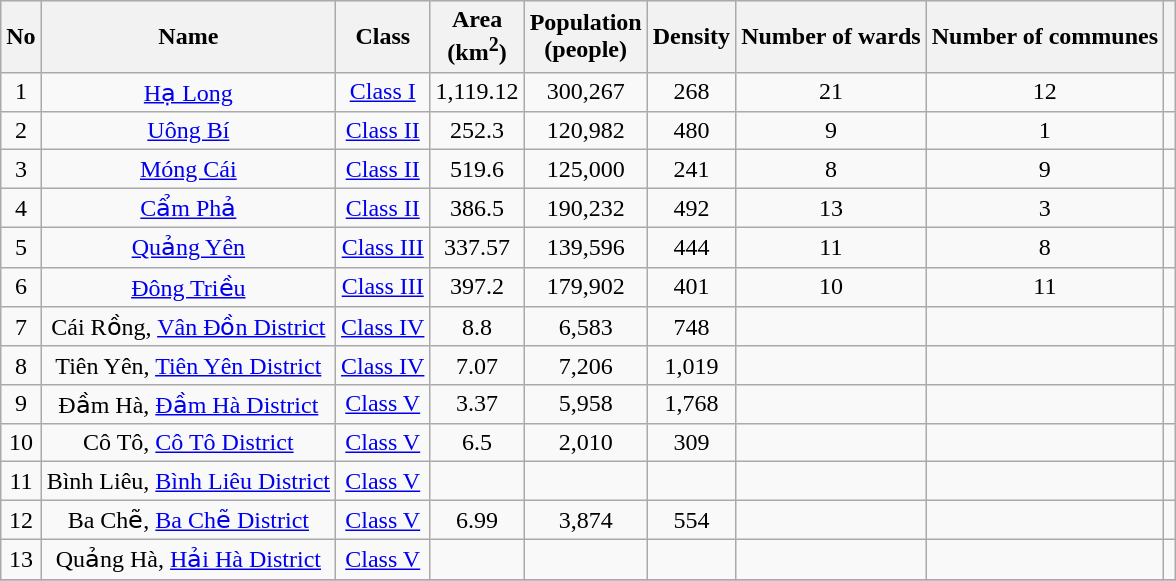<table class="wikitable">
<tr align=center bgcolor=#EFEFEF>
<th>No</th>
<th>Name</th>
<th>Class</th>
<th>Area<br>(km<sup>2</sup>)</th>
<th>Population<br>(people)</th>
<th>Density</th>
<th>Number of wards</th>
<th>Number of communes</th>
<th></th>
</tr>
<tr align=center>
<td>1</td>
<td><a href='#'>Hạ Long</a></td>
<td><a href='#'>Class I</a></td>
<td>1,119.12</td>
<td>300,267</td>
<td>268</td>
<td>21</td>
<td>12</td>
<td></td>
</tr>
<tr align=center>
<td>2</td>
<td><a href='#'>Uông Bí</a></td>
<td><a href='#'>Class II</a></td>
<td>252.3</td>
<td>120,982</td>
<td>480</td>
<td>9</td>
<td>1</td>
<td></td>
</tr>
<tr align=center>
<td>3</td>
<td><a href='#'>Móng Cái</a></td>
<td><a href='#'>Class II</a></td>
<td>519.6</td>
<td>125,000</td>
<td>241</td>
<td>8</td>
<td>9</td>
<td></td>
</tr>
<tr align=center>
<td>4</td>
<td><a href='#'>Cẩm Phả</a></td>
<td><a href='#'>Class II</a></td>
<td>386.5</td>
<td>190,232</td>
<td>492</td>
<td>13</td>
<td>3</td>
<td></td>
</tr>
<tr align=center>
<td>5</td>
<td><a href='#'>Quảng Yên</a></td>
<td><a href='#'>Class III</a></td>
<td>337.57</td>
<td>139,596</td>
<td>444</td>
<td>11</td>
<td>8</td>
<td></td>
</tr>
<tr align=center>
<td>6</td>
<td><a href='#'>Đông Triều</a></td>
<td><a href='#'>Class III</a></td>
<td>397.2</td>
<td>179,902</td>
<td>401</td>
<td>10</td>
<td>11</td>
<td></td>
</tr>
<tr align=center>
<td>7</td>
<td>Cái Rồng, <a href='#'>Vân Đồn District</a></td>
<td><a href='#'>Class IV</a></td>
<td>8.8</td>
<td>6,583</td>
<td>748</td>
<td></td>
<td></td>
<td></td>
</tr>
<tr align=center>
<td>8</td>
<td>Tiên Yên, <a href='#'>Tiên Yên District</a></td>
<td><a href='#'>Class IV</a></td>
<td>7.07</td>
<td>7,206</td>
<td>1,019</td>
<td></td>
<td></td>
<td></td>
</tr>
<tr align=center>
<td>9</td>
<td>Đầm Hà, <a href='#'>Đầm Hà District</a></td>
<td><a href='#'>Class V</a></td>
<td>3.37</td>
<td>5,958</td>
<td>1,768</td>
<td></td>
<td></td>
<td></td>
</tr>
<tr align=center>
<td>10</td>
<td>Cô Tô, <a href='#'>Cô Tô District</a></td>
<td><a href='#'>Class V</a></td>
<td>6.5</td>
<td>2,010</td>
<td>309</td>
<td></td>
<td></td>
<td></td>
</tr>
<tr align=center>
<td>11</td>
<td>Bình Liêu, <a href='#'>Bình Liêu District</a></td>
<td><a href='#'>Class V</a></td>
<td></td>
<td></td>
<td></td>
<td></td>
<td></td>
<td></td>
</tr>
<tr align=center>
<td>12</td>
<td>Ba Chẽ, <a href='#'>Ba Chẽ District</a></td>
<td><a href='#'>Class V</a></td>
<td>6.99</td>
<td>3,874</td>
<td>554</td>
<td></td>
<td></td>
<td></td>
</tr>
<tr align=center>
<td>13</td>
<td>Quảng Hà, <a href='#'>Hải Hà District</a></td>
<td><a href='#'>Class V</a></td>
<td></td>
<td></td>
<td></td>
<td></td>
<td></td>
<td></td>
</tr>
<tr align="center">
</tr>
</table>
